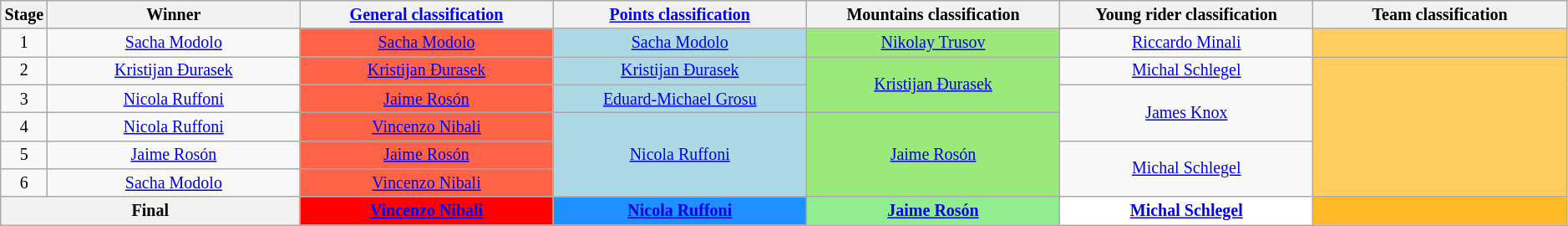<table class="wikitable" style="text-align: center; font-size:smaller;">
<tr style="background:#efefef;">
<th scope="col" style="width:1%;">Stage</th>
<th scope="col" style="width:16.5%;">Winner</th>
<th scope="col" style="width:16.5%;"><a href='#'>General classification</a><br></th>
<th scope="col" style="width:16.5%;"><a href='#'>Points classification</a><br></th>
<th scope="col" style="width:16.5%;">Mountains classification<br></th>
<th scope="col" style="width:16.5%;">Young rider classification<br></th>
<th scope="col" style="width:16.5%;">Team classification<br></th>
</tr>
<tr>
<td scope="row">1</td>
<td><a href='#'>Sacha Modolo</a></td>
<td style="background:tomato;"><a href='#'>Sacha Modolo</a></td>
<td style="background:lightblue;"><a href='#'>Sacha Modolo</a></td>
<td style="background:#9CE97B;"><a href='#'>Nikolay Trusov</a></td>
<td style="background:offwhite;"><a href='#'>Riccardo Minali</a></td>
<td style="background:#FFCD5F;"></td>
</tr>
<tr>
<td scope="row">2</td>
<td><a href='#'>Kristijan Đurasek</a></td>
<td style="background:tomato;"><a href='#'>Kristijan Đurasek</a></td>
<td style="background:lightblue;"><a href='#'>Kristijan Đurasek</a></td>
<td style="background:#9CE97B;" rowspan=2><a href='#'>Kristijan Đurasek</a></td>
<td style="background:offwhite;"><a href='#'>Michal Schlegel</a></td>
<td style="background:#FFCD5F;" rowspan=5></td>
</tr>
<tr>
<td scope="row">3</td>
<td><a href='#'>Nicola Ruffoni</a></td>
<td style="background:tomato;"><a href='#'>Jaime Rosón</a></td>
<td style="background:lightblue;"><a href='#'>Eduard-Michael Grosu</a></td>
<td style="background:offwhite;" rowspan=2><a href='#'>James Knox</a></td>
</tr>
<tr>
<td scope="row">4</td>
<td><a href='#'>Nicola Ruffoni</a></td>
<td style="background:tomato;"><a href='#'>Vincenzo Nibali</a></td>
<td style="background:lightblue;" rowspan=3><a href='#'>Nicola Ruffoni</a></td>
<td style="background:#9CE97B;" rowspan=3><a href='#'>Jaime Rosón</a></td>
</tr>
<tr>
<td scope="row">5</td>
<td><a href='#'>Jaime Rosón</a></td>
<td style="background:tomato;"><a href='#'>Jaime Rosón</a></td>
<td style="background:offwhite;" rowspan=2><a href='#'>Michal Schlegel</a></td>
</tr>
<tr>
<td scope="row">6</td>
<td><a href='#'>Sacha Modolo</a></td>
<td style="background:tomato;"><a href='#'>Vincenzo Nibali</a></td>
</tr>
<tr>
<th colspan="2">Final</th>
<th style="background:red;"><a href='#'>Vincenzo Nibali</a></th>
<th style="background:dodgerblue;"><a href='#'>Nicola Ruffoni</a></th>
<th style="background:lightgreen;"><a href='#'>Jaime Rosón</a></th>
<th style="background:white;"><a href='#'>Michal Schlegel</a></th>
<th style="background:#FFB927;"></th>
</tr>
</table>
